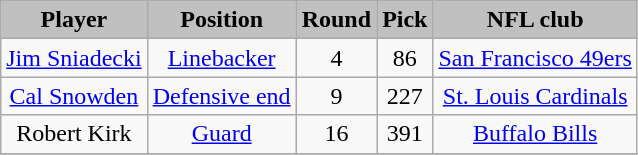<table class="wikitable" style="text-align:center;">
<tr style="background:#C0C0C0;">
<td><strong>Player</strong></td>
<td><strong>Position</strong></td>
<td><strong>Round</strong></td>
<td><strong>Pick</strong></td>
<td><strong>NFL club</strong></td>
</tr>
<tr align="center" bgcolor="">
<td><a href='#'>Jim Sniadecki</a></td>
<td><a href='#'>Linebacker</a></td>
<td>4</td>
<td>86</td>
<td><a href='#'>San Francisco 49ers</a></td>
</tr>
<tr align="center" bgcolor="">
<td><a href='#'>Cal Snowden</a></td>
<td><a href='#'>Defensive end</a></td>
<td>9</td>
<td>227</td>
<td><a href='#'>St. Louis Cardinals</a></td>
</tr>
<tr align="center" bgcolor="">
<td>Robert Kirk</td>
<td><a href='#'>Guard</a></td>
<td>16</td>
<td>391</td>
<td><a href='#'>Buffalo Bills</a></td>
</tr>
<tr align="center" bgcolor="">
</tr>
</table>
